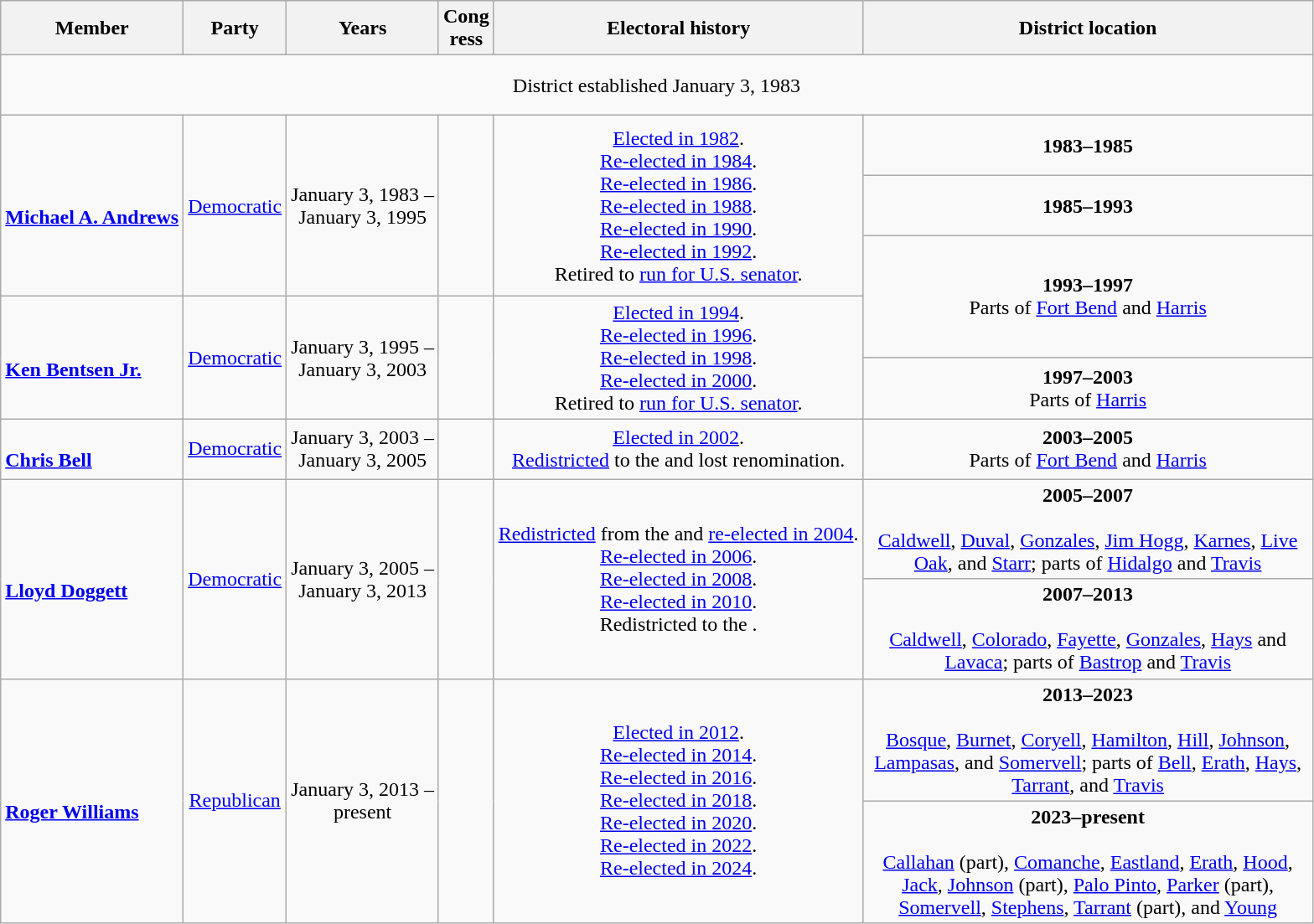<table class=wikitable style="text-align:center">
<tr>
<th>Member</th>
<th>Party</th>
<th>Years</th>
<th>Cong<br>ress</th>
<th>Electoral history</th>
<th width=350>District location</th>
</tr>
<tr style="height:3em">
<td colspan=6>District established January 3, 1983</td>
</tr>
<tr style="height:3em">
<td rowspan=3 align=left><br><strong><a href='#'>Michael A. Andrews</a></strong><br></td>
<td rowspan=3 ><a href='#'>Democratic</a></td>
<td rowspan=3 nowrap>January 3, 1983 –<br> January 3, 1995</td>
<td rowspan=3></td>
<td rowspan=3><a href='#'>Elected in 1982</a>.<br><a href='#'>Re-elected in 1984</a>.<br><a href='#'>Re-elected in 1986</a>.<br><a href='#'>Re-elected in 1988</a>.<br><a href='#'>Re-elected in 1990</a>.<br><a href='#'>Re-elected in 1992</a>.<br>Retired to <a href='#'>run for U.S. senator</a>.</td>
<td><strong>1983–1985</strong><br></td>
</tr>
<tr style="height:3em">
<td><strong>1985–1993</strong><br></td>
</tr>
<tr style="height:3em">
<td rowspan=2><strong>1993–1997</strong><br>Parts of <a href='#'>Fort Bend</a> and <a href='#'>Harris</a></td>
</tr>
<tr style="height:3em">
<td rowspan=2 align=left><br><strong><a href='#'>Ken Bentsen Jr.</a></strong><br></td>
<td rowspan=2 ><a href='#'>Democratic</a></td>
<td rowspan=2 nowrap>January 3, 1995 –<br> January 3, 2003</td>
<td rowspan=2></td>
<td rowspan=2><a href='#'>Elected in 1994</a>.<br><a href='#'>Re-elected in 1996</a>.<br><a href='#'>Re-elected in 1998</a>.<br><a href='#'>Re-elected in 2000</a>.<br>Retired to <a href='#'>run for U.S. senator</a>.</td>
</tr>
<tr style="height:3em">
<td><strong>1997–2003</strong><br>Parts of <a href='#'>Harris</a></td>
</tr>
<tr style="height:3em">
<td align=left><br><strong><a href='#'>Chris Bell</a></strong><br></td>
<td><a href='#'>Democratic</a></td>
<td nowrap>January 3, 2003 –<br> January 3, 2005</td>
<td></td>
<td><a href='#'>Elected in 2002</a>.<br><a href='#'>Redistricted</a> to the  and lost renomination.</td>
<td><strong>2003–2005</strong><br>Parts of <a href='#'>Fort Bend</a> and <a href='#'>Harris</a></td>
</tr>
<tr style="height:3em">
<td rowspan=2 align=left><br><strong><a href='#'>Lloyd Doggett</a></strong><br></td>
<td rowspan=2 ><a href='#'>Democratic</a></td>
<td rowspan=2 nowrap>January 3, 2005 –<br> January 3, 2013</td>
<td rowspan=2></td>
<td rowspan=2><a href='#'>Redistricted</a> from the  and <a href='#'>re-elected in 2004</a>.<br><a href='#'>Re-elected in 2006</a>.<br><a href='#'>Re-elected in 2008</a>.<br><a href='#'>Re-elected in 2010</a>.<br>Redistricted to the .</td>
<td><strong>2005–2007</strong><br><br><a href='#'>Caldwell</a>, <a href='#'>Duval</a>, <a href='#'>Gonzales</a>, <a href='#'>Jim Hogg</a>, <a href='#'>Karnes</a>, <a href='#'>Live Oak</a>, and <a href='#'>Starr</a>; parts of <a href='#'>Hidalgo</a> and <a href='#'>Travis</a></td>
</tr>
<tr style="height:3em">
<td><strong>2007–2013</strong><br><br><a href='#'>Caldwell</a>, <a href='#'>Colorado</a>, <a href='#'>Fayette</a>, <a href='#'>Gonzales</a>, <a href='#'>Hays</a> and <a href='#'>Lavaca</a>; parts of <a href='#'>Bastrop</a> and <a href='#'>Travis</a></td>
</tr>
<tr style="height:3em">
<td rowspan=2 align=left><br><strong><a href='#'>Roger Williams</a></strong><br></td>
<td rowspan=2 ><a href='#'>Republican</a></td>
<td rowspan=2 nowrap>January 3, 2013 –<br>present</td>
<td rowspan=2></td>
<td rowspan=2><a href='#'>Elected in 2012</a>.<br><a href='#'>Re-elected in 2014</a>.<br><a href='#'>Re-elected in 2016</a>.<br><a href='#'>Re-elected in 2018</a>.<br><a href='#'>Re-elected in 2020</a>.<br><a href='#'>Re-elected in 2022</a>.<br><a href='#'>Re-elected in 2024</a>.</td>
<td><strong>2013–2023</strong><br><br><a href='#'>Bosque</a>, <a href='#'>Burnet</a>, <a href='#'>Coryell</a>, <a href='#'>Hamilton</a>, <a href='#'>Hill</a>, <a href='#'>Johnson</a>, <a href='#'>Lampasas</a>, and <a href='#'>Somervell</a>; parts of <a href='#'>Bell</a>, <a href='#'>Erath</a>, <a href='#'>Hays</a>, <a href='#'>Tarrant</a>, and <a href='#'>Travis</a></td>
</tr>
<tr style="height:3em">
<td><strong>2023–present</strong><br><br><a href='#'>Callahan</a> (part), <a href='#'>Comanche</a>, <a href='#'>Eastland</a>, <a href='#'>Erath</a>, <a href='#'>Hood</a>, <a href='#'>Jack</a>, <a href='#'>Johnson</a>  (part), <a href='#'>Palo Pinto</a>, <a href='#'>Parker</a> (part), <a href='#'>Somervell</a>, <a href='#'>Stephens</a>, <a href='#'>Tarrant</a> (part), and <a href='#'>Young</a></td>
</tr>
</table>
